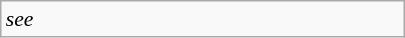<table class="wikitable floatright" style="font-size: 0.9em; width: 270px;">
<tr>
<td><em>see </em></td>
</tr>
</table>
